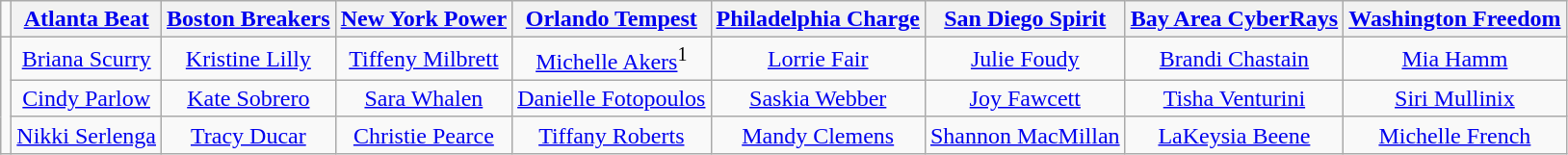<table class="wikitable" style="text-align:center">
<tr>
<td></td>
<th><a href='#'>Atlanta Beat</a></th>
<th><a href='#'>Boston Breakers</a></th>
<th><a href='#'>New York Power</a></th>
<th><a href='#'>Orlando Tempest</a></th>
<th><a href='#'>Philadelphia Charge</a></th>
<th><a href='#'>San Diego Spirit</a></th>
<th><a href='#'>Bay Area CyberRays</a></th>
<th><a href='#'>Washington Freedom</a></th>
</tr>
<tr>
<td rowspan=3></td>
<td><a href='#'>Briana Scurry</a></td>
<td><a href='#'>Kristine Lilly</a></td>
<td><a href='#'>Tiffeny Milbrett</a></td>
<td><a href='#'>Michelle Akers</a><sup>1</sup></td>
<td><a href='#'>Lorrie Fair</a></td>
<td><a href='#'>Julie Foudy</a></td>
<td><a href='#'>Brandi Chastain</a></td>
<td><a href='#'>Mia Hamm</a></td>
</tr>
<tr>
<td><a href='#'>Cindy Parlow</a></td>
<td><a href='#'>Kate Sobrero</a></td>
<td><a href='#'>Sara Whalen</a></td>
<td><a href='#'>Danielle Fotopoulos</a></td>
<td><a href='#'>Saskia Webber</a></td>
<td><a href='#'>Joy Fawcett</a></td>
<td><a href='#'>Tisha Venturini</a></td>
<td><a href='#'>Siri Mullinix</a></td>
</tr>
<tr>
<td><a href='#'>Nikki Serlenga</a></td>
<td><a href='#'>Tracy Ducar</a></td>
<td><a href='#'>Christie Pearce</a></td>
<td><a href='#'>Tiffany Roberts</a></td>
<td><a href='#'>Mandy Clemens</a></td>
<td><a href='#'>Shannon MacMillan</a></td>
<td><a href='#'>LaKeysia Beene</a></td>
<td><a href='#'>Michelle French</a></td>
</tr>
</table>
